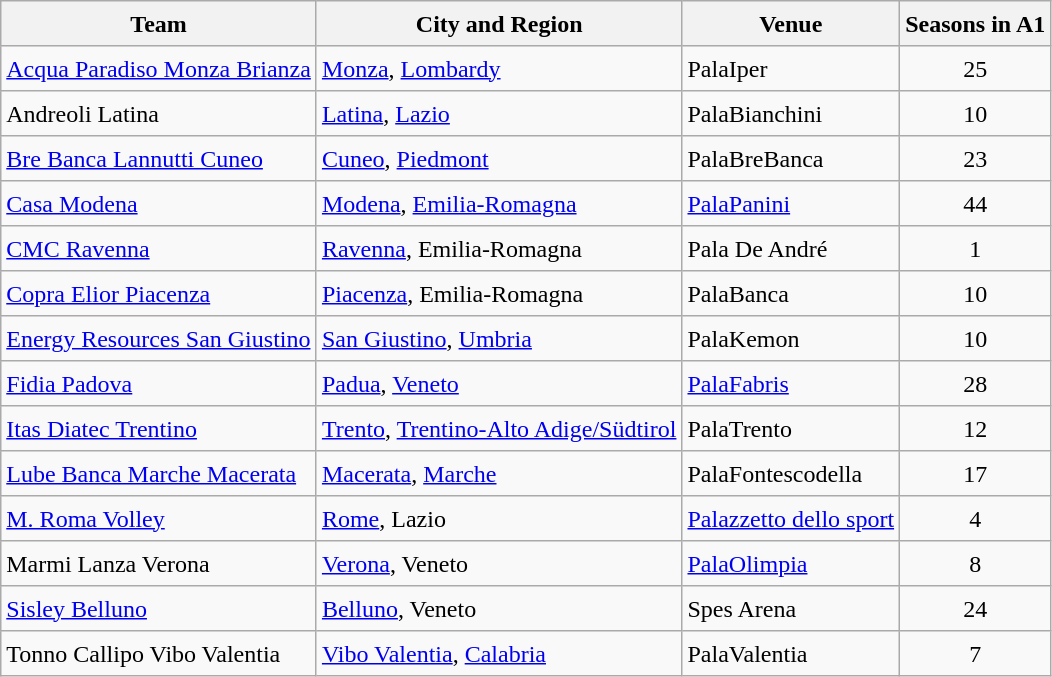<table class="wikitable">
<tr style="height: 30px;">
<th>Team</th>
<th>City and Region</th>
<th>Venue</th>
<th>Seasons in A1</th>
</tr>
<tr style="height: 30px;">
<td><a href='#'>Acqua Paradiso Monza Brianza</a></td>
<td><a href='#'>Monza</a>, <a href='#'>Lombardy</a></td>
<td>PalaIper</td>
<td align="center">25</td>
</tr>
<tr style="height: 30px;">
<td>Andreoli Latina</td>
<td><a href='#'>Latina</a>, <a href='#'>Lazio</a></td>
<td>PalaBianchini</td>
<td align="center">10</td>
</tr>
<tr style="height: 30px;">
<td><a href='#'>Bre Banca Lannutti Cuneo</a></td>
<td><a href='#'>Cuneo</a>, <a href='#'>Piedmont</a></td>
<td>PalaBreBanca</td>
<td align="center">23</td>
</tr>
<tr style="height: 30px;">
<td><a href='#'>Casa Modena</a></td>
<td><a href='#'>Modena</a>, <a href='#'>Emilia-Romagna</a></td>
<td><a href='#'>PalaPanini</a></td>
<td align="center">44</td>
</tr>
<tr style="height: 30px;">
<td><a href='#'>CMC Ravenna</a></td>
<td><a href='#'>Ravenna</a>, Emilia-Romagna</td>
<td>Pala De André</td>
<td align="center">1</td>
</tr>
<tr style="height: 30px;">
<td><a href='#'>Copra Elior Piacenza</a></td>
<td><a href='#'>Piacenza</a>, Emilia-Romagna</td>
<td>PalaBanca</td>
<td align="center">10</td>
</tr>
<tr style="height: 30px;">
<td><a href='#'>Energy Resources San Giustino</a></td>
<td><a href='#'>San Giustino</a>, <a href='#'>Umbria</a></td>
<td>PalaKemon</td>
<td align="center">10</td>
</tr>
<tr style="height: 30px;">
<td><a href='#'>Fidia Padova</a></td>
<td><a href='#'>Padua</a>, <a href='#'>Veneto</a></td>
<td><a href='#'>PalaFabris</a></td>
<td align="center">28</td>
</tr>
<tr style="height: 30px;">
<td><a href='#'>Itas Diatec Trentino</a></td>
<td><a href='#'>Trento</a>, <a href='#'>Trentino-Alto Adige/Südtirol</a></td>
<td>PalaTrento</td>
<td align="center">12</td>
</tr>
<tr style="height: 30px;">
<td><a href='#'>Lube Banca Marche Macerata</a></td>
<td><a href='#'>Macerata</a>, <a href='#'>Marche</a></td>
<td>PalaFontescodella</td>
<td align="center">17</td>
</tr>
<tr style="height: 30px;">
<td><a href='#'>M. Roma Volley</a></td>
<td><a href='#'>Rome</a>, Lazio</td>
<td><a href='#'>Palazzetto dello sport</a></td>
<td align="center">4</td>
</tr>
<tr style="height: 30px;">
<td>Marmi Lanza Verona</td>
<td><a href='#'>Verona</a>, Veneto</td>
<td><a href='#'>PalaOlimpia</a></td>
<td align="center">8</td>
</tr>
<tr style="height: 30px;">
<td><a href='#'>Sisley Belluno</a></td>
<td><a href='#'>Belluno</a>, Veneto</td>
<td>Spes Arena</td>
<td align="center">24</td>
</tr>
<tr style="height: 30px;">
<td>Tonno Callipo Vibo Valentia</td>
<td><a href='#'>Vibo Valentia</a>, <a href='#'>Calabria</a></td>
<td>PalaValentia</td>
<td align="center">7</td>
</tr>
</table>
